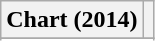<table class="wikitable sortable plainrowheaders" style="text-align:center;">
<tr>
<th scope="col">Chart (2014)</th>
<th scope="col"></th>
</tr>
<tr>
</tr>
<tr>
</tr>
<tr>
</tr>
</table>
